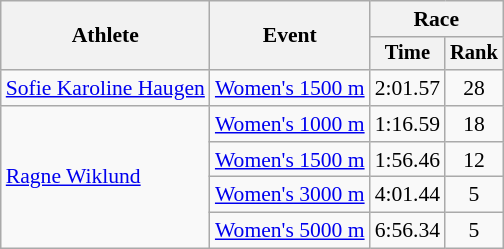<table class=wikitable style="font-size:90%; text-align:center">
<tr>
<th rowspan=2>Athlete</th>
<th rowspan=2>Event</th>
<th colspan="2">Race</th>
</tr>
<tr style="font-size:95%">
<th>Time</th>
<th>Rank</th>
</tr>
<tr>
<td align=left><a href='#'>Sofie Karoline Haugen</a></td>
<td align=left><a href='#'>Women's 1500 m</a></td>
<td>2:01.57</td>
<td>28</td>
</tr>
<tr>
<td align=left rowspan=4><a href='#'>Ragne Wiklund</a></td>
<td align=left><a href='#'>Women's 1000 m</a></td>
<td>1:16.59</td>
<td>18</td>
</tr>
<tr>
<td align=left><a href='#'>Women's 1500 m</a></td>
<td>1:56.46</td>
<td>12</td>
</tr>
<tr>
<td align=left><a href='#'>Women's 3000 m</a></td>
<td>4:01.44</td>
<td>5</td>
</tr>
<tr>
<td align=left><a href='#'>Women's 5000 m</a></td>
<td>6:56.34</td>
<td>5</td>
</tr>
</table>
